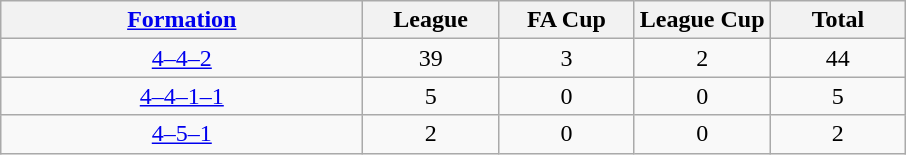<table class="wikitable">
<tr>
<th><a href='#'>Formation</a></th>
<th width=15%>League</th>
<th width=15%>FA Cup</th>
<th width=15%>League Cup</th>
<th width=15%>Total</th>
</tr>
<tr>
<td style="text-align:center;"><a href='#'>4–4–2</a></td>
<td style="text-align:center;">39</td>
<td style="text-align:center;">3</td>
<td style="text-align:center;">2</td>
<td style="text-align:center;">44</td>
</tr>
<tr>
<td style="text-align:center;"><a href='#'>4–4–1–1</a></td>
<td style="text-align:center;">5</td>
<td style="text-align:center;">0</td>
<td style="text-align:center;">0</td>
<td style="text-align:center;">5</td>
</tr>
<tr>
<td style="text-align:center;"><a href='#'>4–5–1</a></td>
<td style="text-align:center;">2</td>
<td style="text-align:center;">0</td>
<td style="text-align:center;">0</td>
<td style="text-align:center;">2</td>
</tr>
</table>
